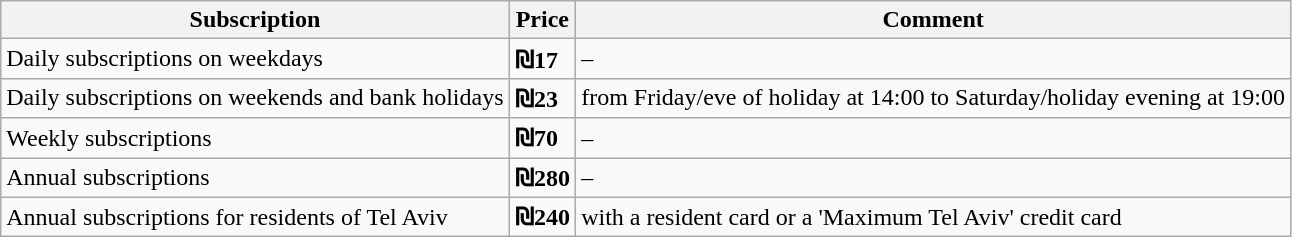<table class="wikitable">
<tr>
<th>Subscription</th>
<th>Price</th>
<th>Comment</th>
</tr>
<tr>
<td>Daily subscriptions on weekdays</td>
<td><strong>₪17</strong></td>
<td>–</td>
</tr>
<tr>
<td>Daily subscriptions on weekends and bank holidays</td>
<td><strong>₪23</strong></td>
<td>from Friday/eve of holiday at 14:00 to Saturday/holiday evening at 19:00</td>
</tr>
<tr>
<td>Weekly subscriptions</td>
<td><strong>₪70</strong></td>
<td>–</td>
</tr>
<tr>
<td>Annual subscriptions</td>
<td><strong>₪280</strong></td>
<td>–</td>
</tr>
<tr>
<td>Annual subscriptions for residents of Tel Aviv</td>
<td><strong>₪240</strong></td>
<td>with a resident card or a 'Maximum Tel Aviv' credit card</td>
</tr>
</table>
